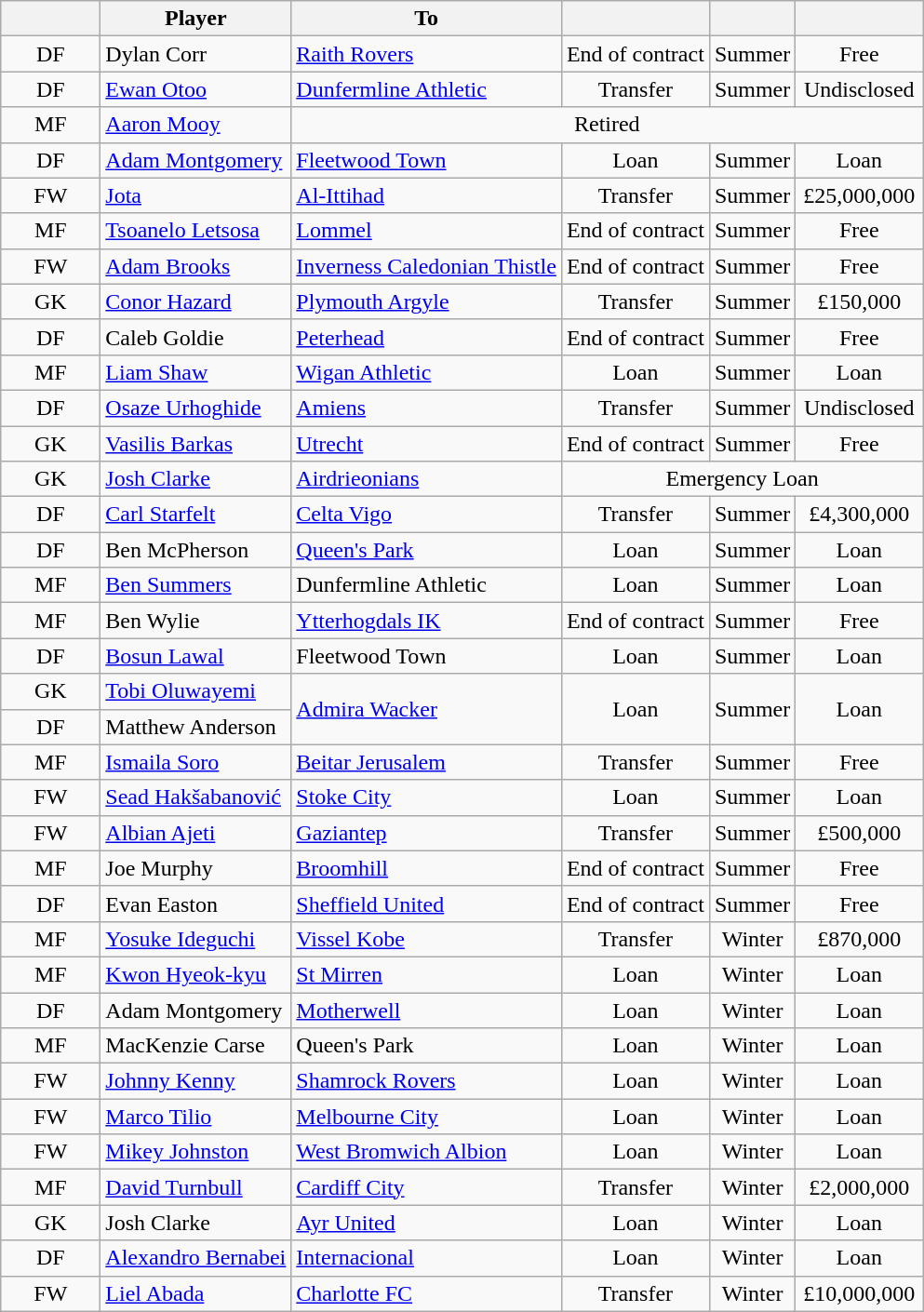<table class="wikitable sortable" style="text-align:center;">
<tr>
<th style="width:64px;"></th>
<th>Player</th>
<th>To</th>
<th></th>
<th></th>
<th style="width:84px;"></th>
</tr>
<tr>
<td>DF</td>
<td align="left"> Dylan Corr</td>
<td style="text-align:left"> <a href='#'>Raith Rovers</a></td>
<td>End of contract</td>
<td>Summer</td>
<td>Free</td>
</tr>
<tr>
<td>DF</td>
<td align="left"> <a href='#'>Ewan Otoo</a></td>
<td style="text-align:left"> <a href='#'>Dunfermline Athletic</a></td>
<td>Transfer</td>
<td>Summer</td>
<td>Undisclosed</td>
</tr>
<tr>
<td>MF</td>
<td align="left"> <a href='#'>Aaron Mooy</a></td>
<td align=center colspan=4>Retired</td>
</tr>
<tr>
<td>DF</td>
<td align="left"> <a href='#'>Adam Montgomery</a></td>
<td style="text-align:left"> <a href='#'>Fleetwood Town</a></td>
<td>Loan</td>
<td>Summer</td>
<td>Loan</td>
</tr>
<tr>
<td>FW</td>
<td align="left"> <a href='#'>Jota</a></td>
<td style="text-align:left"> <a href='#'>Al-Ittihad</a></td>
<td>Transfer</td>
<td>Summer</td>
<td>£25,000,000</td>
</tr>
<tr>
<td>MF</td>
<td align="left"> <a href='#'>Tsoanelo Letsosa</a></td>
<td style="text-align:left"> <a href='#'>Lommel</a></td>
<td>End of contract</td>
<td>Summer</td>
<td>Free</td>
</tr>
<tr>
<td>FW</td>
<td align="left"> <a href='#'>Adam Brooks</a></td>
<td style="text-align:left"> <a href='#'>Inverness Caledonian Thistle</a></td>
<td>End of contract</td>
<td>Summer</td>
<td>Free</td>
</tr>
<tr>
<td>GK</td>
<td align="left"> <a href='#'>Conor Hazard</a></td>
<td style="text-align:left"> <a href='#'>Plymouth Argyle</a></td>
<td>Transfer</td>
<td>Summer</td>
<td>£150,000</td>
</tr>
<tr>
<td>DF</td>
<td align="left"> Caleb Goldie</td>
<td style="text-align:left"> <a href='#'>Peterhead</a></td>
<td>End of contract</td>
<td>Summer</td>
<td>Free</td>
</tr>
<tr>
<td>MF</td>
<td align="left"> <a href='#'>Liam Shaw</a></td>
<td style="text-align:left"> <a href='#'>Wigan Athletic</a></td>
<td>Loan</td>
<td>Summer</td>
<td>Loan</td>
</tr>
<tr>
<td>DF</td>
<td align="left"> <a href='#'>Osaze Urhoghide</a></td>
<td style="text-align:left"> <a href='#'>Amiens</a></td>
<td>Transfer</td>
<td>Summer</td>
<td>Undisclosed</td>
</tr>
<tr>
<td>GK</td>
<td align="left"> <a href='#'>Vasilis Barkas</a></td>
<td style="text-align:left"> <a href='#'>Utrecht</a></td>
<td>End of contract</td>
<td>Summer</td>
<td>Free</td>
</tr>
<tr>
<td>GK</td>
<td align="left"> <a href='#'>Josh Clarke</a></td>
<td style="text-align:left"> <a href='#'>Airdrieonians</a></td>
<td align=center colspan=3>Emergency Loan</td>
</tr>
<tr>
<td>DF</td>
<td align="left"> <a href='#'>Carl Starfelt</a></td>
<td style="text-align:left"> <a href='#'>Celta Vigo</a></td>
<td>Transfer</td>
<td>Summer</td>
<td>£4,300,000</td>
</tr>
<tr>
<td>DF</td>
<td align="left"> Ben McPherson</td>
<td style="text-align:left"> <a href='#'>Queen's Park</a></td>
<td>Loan</td>
<td>Summer</td>
<td>Loan</td>
</tr>
<tr>
<td>MF</td>
<td align="left"> <a href='#'>Ben Summers</a></td>
<td style="text-align:left"> Dunfermline Athletic</td>
<td>Loan</td>
<td>Summer</td>
<td>Loan</td>
</tr>
<tr>
<td>MF</td>
<td align="left"> Ben Wylie</td>
<td style="text-align:left"> <a href='#'>Ytterhogdals IK</a></td>
<td>End of contract</td>
<td>Summer</td>
<td>Free</td>
</tr>
<tr>
<td>DF</td>
<td align="left"> <a href='#'>Bosun Lawal</a></td>
<td style="text-align:left"> Fleetwood Town</td>
<td>Loan</td>
<td>Summer</td>
<td>Loan</td>
</tr>
<tr>
<td>GK</td>
<td align="left"> <a href='#'>Tobi Oluwayemi</a></td>
<td align="left" rowspan=2> <a href='#'>Admira Wacker</a></td>
<td align="center" rowspan=2>Loan</td>
<td align="center" rowspan=2>Summer</td>
<td align="center" rowspan=2>Loan</td>
</tr>
<tr>
<td>DF</td>
<td align="left"> Matthew Anderson</td>
</tr>
<tr>
<td>MF</td>
<td align="left"> <a href='#'>Ismaila Soro</a></td>
<td style="text-align:left"> <a href='#'>Beitar Jerusalem</a></td>
<td>Transfer</td>
<td>Summer</td>
<td>Free</td>
</tr>
<tr>
<td>FW</td>
<td align="left"> <a href='#'>Sead Hakšabanović</a></td>
<td style="text-align:left"> <a href='#'>Stoke City</a></td>
<td>Loan</td>
<td>Summer</td>
<td>Loan</td>
</tr>
<tr>
<td>FW</td>
<td align="left"> <a href='#'>Albian Ajeti</a></td>
<td style="text-align:left"> <a href='#'>Gaziantep</a></td>
<td>Transfer</td>
<td>Summer</td>
<td>£500,000</td>
</tr>
<tr>
<td>MF</td>
<td align="left"> Joe Murphy</td>
<td style="text-align:left"> <a href='#'>Broomhill</a></td>
<td>End of contract</td>
<td>Summer</td>
<td>Free</td>
</tr>
<tr>
<td>DF</td>
<td align="left"> Evan Easton</td>
<td style="text-align:left"> <a href='#'>Sheffield United</a></td>
<td>End of contract</td>
<td>Summer</td>
<td>Free</td>
</tr>
<tr>
<td>MF</td>
<td align="left"> <a href='#'>Yosuke Ideguchi</a></td>
<td style="text-align:left"> <a href='#'>Vissel Kobe</a></td>
<td>Transfer</td>
<td>Winter</td>
<td>£870,000</td>
</tr>
<tr>
<td>MF</td>
<td align="left"> <a href='#'>Kwon Hyeok-kyu</a></td>
<td style="text-align:left"> <a href='#'>St Mirren</a></td>
<td>Loan</td>
<td>Winter</td>
<td>Loan</td>
</tr>
<tr>
<td>DF</td>
<td align="left"> Adam Montgomery</td>
<td style="text-align:left"> <a href='#'>Motherwell</a></td>
<td>Loan</td>
<td>Winter</td>
<td>Loan</td>
</tr>
<tr>
<td>MF</td>
<td align="left"> MacKenzie Carse</td>
<td style="text-align:left"> Queen's Park</td>
<td>Loan</td>
<td>Winter</td>
<td>Loan</td>
</tr>
<tr>
<td>FW</td>
<td align="left"> <a href='#'>Johnny Kenny</a></td>
<td style="text-align:left"> <a href='#'>Shamrock Rovers</a></td>
<td>Loan</td>
<td>Winter</td>
<td>Loan</td>
</tr>
<tr>
<td>FW</td>
<td align="left"> <a href='#'>Marco Tilio</a></td>
<td style="text-align:left"> <a href='#'>Melbourne City</a></td>
<td>Loan</td>
<td>Winter</td>
<td>Loan</td>
</tr>
<tr>
<td>FW</td>
<td align="left"> <a href='#'>Mikey Johnston</a></td>
<td style="text-align:left"> <a href='#'>West Bromwich Albion</a></td>
<td>Loan</td>
<td>Winter</td>
<td>Loan</td>
</tr>
<tr>
<td>MF</td>
<td align="left"> <a href='#'>David Turnbull</a></td>
<td style="text-align:left"> <a href='#'>Cardiff City</a></td>
<td>Transfer</td>
<td>Winter</td>
<td>£2,000,000</td>
</tr>
<tr>
<td>GK</td>
<td align="left"> Josh Clarke</td>
<td style="text-align:left"> <a href='#'>Ayr United</a></td>
<td>Loan</td>
<td>Winter</td>
<td>Loan</td>
</tr>
<tr>
<td>DF</td>
<td align="left"> <a href='#'>Alexandro Bernabei</a></td>
<td style="text-align:left"> <a href='#'>Internacional</a></td>
<td>Loan</td>
<td>Winter</td>
<td>Loan</td>
</tr>
<tr>
<td>FW</td>
<td align="left"> <a href='#'>Liel Abada</a></td>
<td style="text-align:left"> <a href='#'>Charlotte FC</a></td>
<td>Transfer</td>
<td>Winter</td>
<td>£10,000,000</td>
</tr>
</table>
